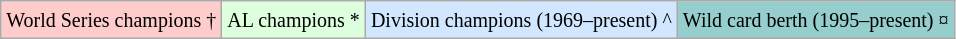<table class="wikitable" border="1">
<tr>
<td bgcolor="#FFCCCC"><small>World Series champions †</small></td>
<td bgcolor="#ddffdd"><small>AL champions *</small></td>
<td bgcolor="#D0E7FF"><small>Division champions (1969–present) ^</small></td>
<td bgcolor="#96CDCD"><small>Wild card berth (1995–present) ¤</small></td>
</tr>
</table>
